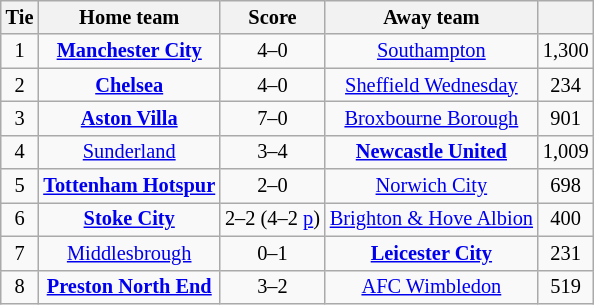<table class="wikitable" style="text-align: center; font-size:85%">
<tr>
<th>Tie</th>
<th>Home team</th>
<th>Score</th>
<th>Away team</th>
<th></th>
</tr>
<tr>
<td>1</td>
<td><strong><a href='#'>Manchester City</a></strong></td>
<td>4–0</td>
<td><a href='#'>Southampton</a></td>
<td>1,300</td>
</tr>
<tr>
<td>2</td>
<td><strong><a href='#'>Chelsea</a></strong></td>
<td>4–0</td>
<td><a href='#'>Sheffield Wednesday</a></td>
<td>234</td>
</tr>
<tr>
<td>3</td>
<td><strong><a href='#'>Aston Villa</a></strong></td>
<td>7–0</td>
<td><a href='#'>Broxbourne Borough</a></td>
<td>901</td>
</tr>
<tr>
<td>4</td>
<td><a href='#'>Sunderland</a></td>
<td>3–4</td>
<td><strong><a href='#'>Newcastle United</a></strong></td>
<td>1,009</td>
</tr>
<tr>
<td>5</td>
<td><strong><a href='#'>Tottenham Hotspur</a></strong></td>
<td>2–0</td>
<td><a href='#'>Norwich City</a></td>
<td>698</td>
</tr>
<tr>
<td>6</td>
<td><strong><a href='#'>Stoke City</a></strong></td>
<td>2–2 (4–2 <a href='#'>p</a>)</td>
<td><a href='#'>Brighton & Hove Albion</a></td>
<td>400</td>
</tr>
<tr>
<td>7</td>
<td><a href='#'>Middlesbrough</a></td>
<td>0–1 </td>
<td><strong><a href='#'>Leicester City</a></strong></td>
<td>231</td>
</tr>
<tr>
<td>8</td>
<td><strong><a href='#'>Preston North End</a></strong></td>
<td>3–2 </td>
<td><a href='#'>AFC Wimbledon</a></td>
<td>519</td>
</tr>
</table>
